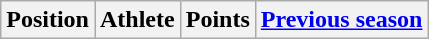<table class="wikitable">
<tr>
<th>Position</th>
<th>Athlete</th>
<th>Points</th>
<th><a href='#'>Previous season</a><br></th>
</tr>
</table>
